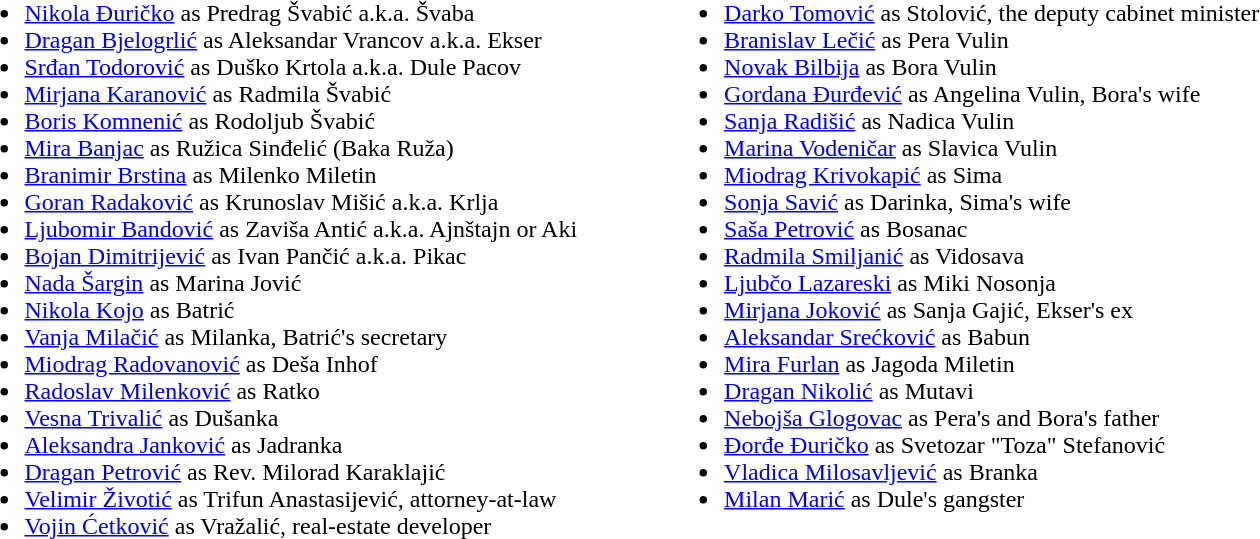<table>
<tr>
<td valign="top"><br><ul><li><a href='#'>Nikola Đuričko</a> as Predrag Švabić a.k.a. Švaba</li><li><a href='#'>Dragan Bjelogrlić</a> as Aleksandar Vrancov a.k.a. Ekser</li><li><a href='#'>Srđan Todorović</a> as Duško Krtola a.k.a. Dule Pacov</li><li><a href='#'>Mirjana Karanović</a> as Radmila Švabić</li><li><a href='#'>Boris Komnenić</a> as Rodoljub Švabić</li><li><a href='#'>Mira Banjac</a> as Ružica Sinđelić (Baka Ruža)</li><li><a href='#'>Branimir Brstina</a> as Milenko Miletin</li><li><a href='#'>Goran Radaković</a> as Krunoslav Mišić a.k.a. Krlja</li><li><a href='#'>Ljubomir Bandović</a> as Zaviša Antić a.k.a. Ajnštajn or Aki</li><li><a href='#'>Bojan Dimitrijević</a> as Ivan Pančić a.k.a. Pikac</li><li><a href='#'>Nada Šargin</a> as Marina Jović</li><li><a href='#'>Nikola Kojo</a> as Batrić</li><li><a href='#'>Vanja Milačić</a> as Milanka, Batrić's secretary</li><li><a href='#'>Miodrag Radovanović</a> as Deša Inhof</li><li><a href='#'>Radoslav Milenković</a> as Ratko</li><li><a href='#'>Vesna Trivalić</a> as Dušanka</li><li><a href='#'>Aleksandra Janković</a> as Jadranka</li><li><a href='#'>Dragan Petrović</a> as Rev. Milorad Karaklajić</li><li><a href='#'>Velimir Životić</a> as Trifun Anastasijević, attorney-at-law</li><li><a href='#'>Vojin Ćetković</a> as Vražalić, real-estate developer</li></ul></td>
<td width="50"> </td>
<td valign="top"><br><ul><li><a href='#'>Darko Tomović</a> as Stolović, the deputy cabinet minister</li><li><a href='#'>Branislav Lečić</a> as Pera Vulin</li><li><a href='#'>Novak Bilbija</a> as Bora Vulin</li><li><a href='#'>Gordana Đurđević</a> as Angelina Vulin, Bora's wife</li><li><a href='#'>Sanja Radišić</a> as Nadica Vulin</li><li><a href='#'>Marina Vodeničar</a> as Slavica Vulin</li><li><a href='#'>Miodrag Krivokapić</a> as Sima</li><li><a href='#'>Sonja Savić</a> as Darinka, Sima's wife</li><li><a href='#'>Saša Petrović</a> as Bosanac</li><li><a href='#'>Radmila Smiljanić</a> as Vidosava</li><li><a href='#'>Ljubčo Lazareski</a> as Miki Nosonja</li><li><a href='#'>Mirjana Joković</a> as Sanja Gajić, Ekser's ex</li><li><a href='#'>Aleksandar Srećković</a> as Babun</li><li><a href='#'>Mira Furlan</a> as Jagoda Miletin</li><li><a href='#'>Dragan Nikolić</a> as Mutavi</li><li><a href='#'>Nebojša Glogovac</a> as Pera's and Bora's father</li><li><a href='#'>Đorđe Đuričko</a> as Svetozar "Toza" Stefanović</li><li><a href='#'>Vladica Milosavljević</a> as Branka</li><li><a href='#'>Milan Marić</a> as Dule's gangster</li></ul></td>
</tr>
</table>
